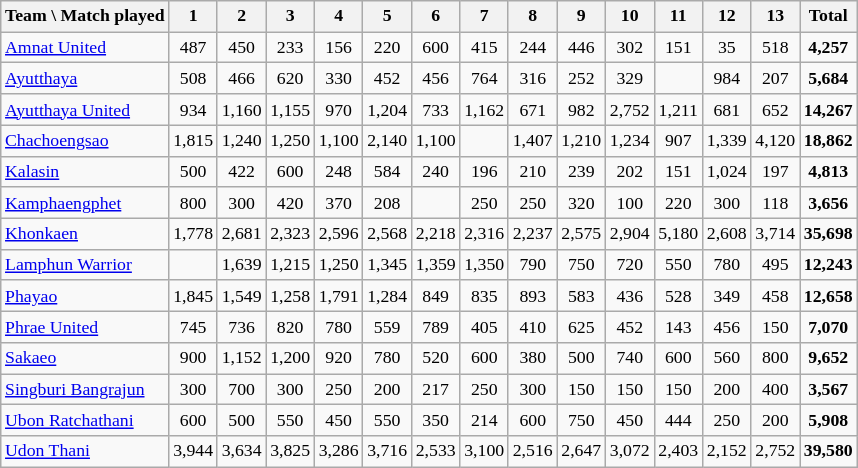<table class="wikitable sortable" style="font-size: 74%; text-align:center;">
<tr>
<th>Team \ Match played</th>
<th align=center>1</th>
<th align=center>2</th>
<th align=center>3</th>
<th align=center>4</th>
<th align=center>5</th>
<th align=center>6</th>
<th align=center>7</th>
<th align=center>8</th>
<th align=center>9</th>
<th align=center>10</th>
<th align=center>11</th>
<th align=center>12</th>
<th align=center>13</th>
<th align=center>Total</th>
</tr>
<tr align=center>
<td align=left><a href='#'>Amnat United</a></td>
<td>487</td>
<td>450</td>
<td>233</td>
<td>156</td>
<td>220</td>
<td>600</td>
<td>415</td>
<td>244</td>
<td>446</td>
<td>302</td>
<td>151</td>
<td>35</td>
<td>518</td>
<td><strong>4,257</strong></td>
</tr>
<tr align=center>
<td align=left><a href='#'>Ayutthaya</a></td>
<td>508</td>
<td>466</td>
<td>620</td>
<td>330</td>
<td>452</td>
<td>456</td>
<td>764</td>
<td>316</td>
<td>252</td>
<td>329</td>
<td></td>
<td>984</td>
<td>207</td>
<td><strong>5,684</strong></td>
</tr>
<tr align=center>
<td align=left><a href='#'>Ayutthaya United</a></td>
<td>934</td>
<td>1,160</td>
<td>1,155</td>
<td>970</td>
<td>1,204</td>
<td>733</td>
<td>1,162</td>
<td>671</td>
<td>982</td>
<td>2,752</td>
<td>1,211</td>
<td>681</td>
<td>652</td>
<td><strong>14,267</strong></td>
</tr>
<tr align=center>
<td align=left><a href='#'>Chachoengsao</a></td>
<td>1,815</td>
<td>1,240</td>
<td>1,250</td>
<td>1,100</td>
<td>2,140</td>
<td>1,100</td>
<td></td>
<td>1,407</td>
<td>1,210</td>
<td>1,234</td>
<td>907</td>
<td>1,339</td>
<td>4,120</td>
<td><strong>18,862</strong></td>
</tr>
<tr align=center>
<td align=left><a href='#'>Kalasin</a></td>
<td>500</td>
<td>422</td>
<td>600</td>
<td>248</td>
<td>584</td>
<td>240</td>
<td>196</td>
<td>210</td>
<td>239</td>
<td>202</td>
<td>151</td>
<td>1,024</td>
<td>197</td>
<td><strong>4,813</strong></td>
</tr>
<tr align=center>
<td align=left><a href='#'>Kamphaengphet</a></td>
<td>800</td>
<td>300</td>
<td>420</td>
<td>370</td>
<td>208</td>
<td></td>
<td>250</td>
<td>250</td>
<td>320</td>
<td>100</td>
<td>220</td>
<td>300</td>
<td>118</td>
<td><strong>3,656</strong></td>
</tr>
<tr align=center>
<td align=left><a href='#'>Khonkaen</a></td>
<td>1,778</td>
<td>2,681</td>
<td>2,323</td>
<td>2,596</td>
<td>2,568</td>
<td>2,218</td>
<td>2,316</td>
<td>2,237</td>
<td>2,575</td>
<td>2,904</td>
<td>5,180</td>
<td>2,608</td>
<td>3,714</td>
<td><strong>35,698</strong></td>
</tr>
<tr align=center>
<td align=left><a href='#'>Lamphun Warrior</a></td>
<td></td>
<td>1,639</td>
<td>1,215</td>
<td>1,250</td>
<td>1,345</td>
<td>1,359</td>
<td>1,350</td>
<td>790</td>
<td>750</td>
<td>720</td>
<td>550</td>
<td>780</td>
<td>495</td>
<td><strong>12,243</strong></td>
</tr>
<tr align=center>
<td align=left><a href='#'>Phayao</a></td>
<td>1,845</td>
<td>1,549</td>
<td>1,258</td>
<td>1,791</td>
<td>1,284</td>
<td>849</td>
<td>835</td>
<td>893</td>
<td>583</td>
<td>436</td>
<td>528</td>
<td>349</td>
<td>458</td>
<td><strong>12,658</strong></td>
</tr>
<tr align=center>
<td align=left><a href='#'>Phrae United</a></td>
<td>745</td>
<td>736</td>
<td>820</td>
<td>780</td>
<td>559</td>
<td>789</td>
<td>405</td>
<td>410</td>
<td>625</td>
<td>452</td>
<td>143</td>
<td>456</td>
<td>150</td>
<td><strong>7,070</strong></td>
</tr>
<tr align=center>
<td align=left><a href='#'>Sakaeo</a></td>
<td>900</td>
<td>1,152</td>
<td>1,200</td>
<td>920</td>
<td>780</td>
<td>520</td>
<td>600</td>
<td>380</td>
<td>500</td>
<td>740</td>
<td>600</td>
<td>560</td>
<td>800</td>
<td><strong>9,652</strong></td>
</tr>
<tr align=center>
<td align=left><a href='#'>Singburi Bangrajun</a></td>
<td>300</td>
<td>700</td>
<td>300</td>
<td>250</td>
<td>200</td>
<td>217</td>
<td>250</td>
<td>300</td>
<td>150</td>
<td>150</td>
<td>150</td>
<td>200</td>
<td>400</td>
<td><strong>3,567</strong></td>
</tr>
<tr align=center>
<td align=left><a href='#'>Ubon Ratchathani</a></td>
<td>600</td>
<td>500</td>
<td>550</td>
<td>450</td>
<td>550</td>
<td>350</td>
<td>214</td>
<td>600</td>
<td>750</td>
<td>450</td>
<td>444</td>
<td>250</td>
<td>200</td>
<td><strong>5,908</strong></td>
</tr>
<tr align=center>
<td align=left><a href='#'>Udon Thani</a></td>
<td>3,944</td>
<td>3,634</td>
<td>3,825</td>
<td>3,286</td>
<td>3,716</td>
<td>2,533</td>
<td>3,100</td>
<td>2,516</td>
<td>2,647</td>
<td>3,072</td>
<td>2,403</td>
<td>2,152</td>
<td>2,752</td>
<td><strong>39,580</strong></td>
</tr>
</table>
